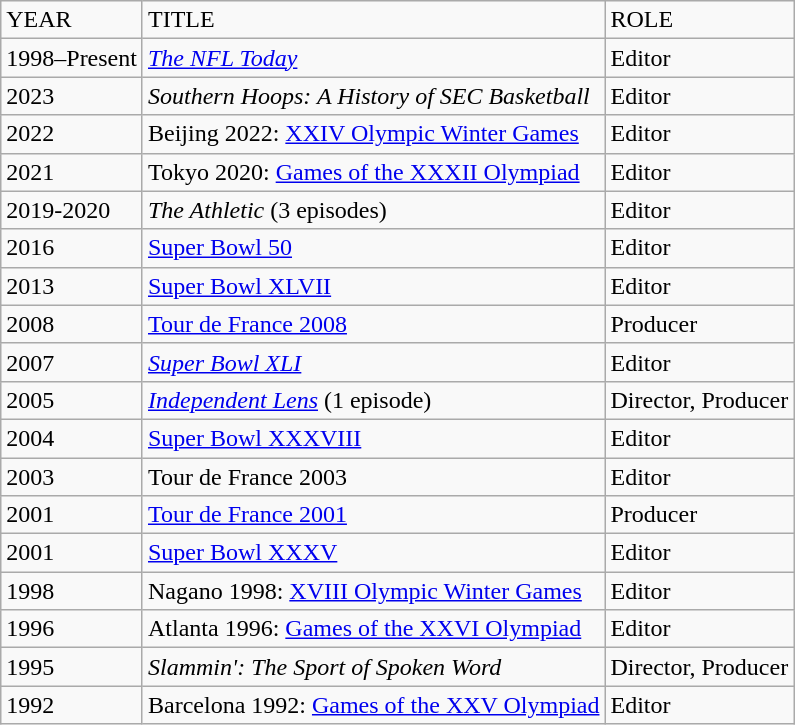<table class="wikitable">
<tr>
<td>YEAR</td>
<td>TITLE</td>
<td>ROLE</td>
</tr>
<tr>
<td>1998–Present</td>
<td><em><a href='#'>The NFL Today</a></em></td>
<td>Editor</td>
</tr>
<tr>
<td>2023</td>
<td><em>Southern Hoops: A History of SEC Basketball</em></td>
<td>Editor</td>
</tr>
<tr>
<td>2022</td>
<td>Beijing 2022: <a href='#'>XXIV Olympic Winter Games</a></td>
<td>Editor</td>
</tr>
<tr>
<td>2021</td>
<td>Tokyo 2020: <a href='#'>Games of the XXXII Olympiad</a></td>
<td>Editor</td>
</tr>
<tr>
<td>2019-2020</td>
<td><em>The Athletic</em> (3 episodes)</td>
<td>Editor</td>
</tr>
<tr>
<td>2016</td>
<td><a href='#'>Super Bowl 50</a></td>
<td>Editor</td>
</tr>
<tr>
<td>2013</td>
<td><a href='#'>Super Bowl XLVII</a></td>
<td>Editor</td>
</tr>
<tr>
<td>2008</td>
<td><a href='#'>Tour de France 2008</a></td>
<td>Producer</td>
</tr>
<tr>
<td>2007</td>
<td><em><a href='#'>Super Bowl XLI</a></em></td>
<td>Editor</td>
</tr>
<tr>
<td>2005</td>
<td><em><a href='#'>Independent Lens</a></em> (1 episode)</td>
<td>Director, Producer</td>
</tr>
<tr>
<td>2004</td>
<td><a href='#'>Super Bowl XXXVIII</a></td>
<td>Editor</td>
</tr>
<tr>
<td>2003</td>
<td>Tour de France 2003</td>
<td>Editor</td>
</tr>
<tr>
<td>2001</td>
<td><a href='#'>Tour de France 2001</a></td>
<td>Producer</td>
</tr>
<tr>
<td>2001</td>
<td><a href='#'>Super Bowl XXXV</a></td>
<td>Editor</td>
</tr>
<tr>
<td>1998</td>
<td>Nagano 1998: <a href='#'>XVIII Olympic Winter Games</a></td>
<td>Editor</td>
</tr>
<tr>
<td>1996</td>
<td>Atlanta 1996: <a href='#'>Games of the XXVI Olympiad</a></td>
<td>Editor</td>
</tr>
<tr>
<td>1995</td>
<td><em>Slammin': The Sport of Spoken Word</em></td>
<td>Director, Producer</td>
</tr>
<tr>
<td>1992</td>
<td>Barcelona 1992: <a href='#'>Games of the XXV Olympiad</a></td>
<td>Editor</td>
</tr>
</table>
